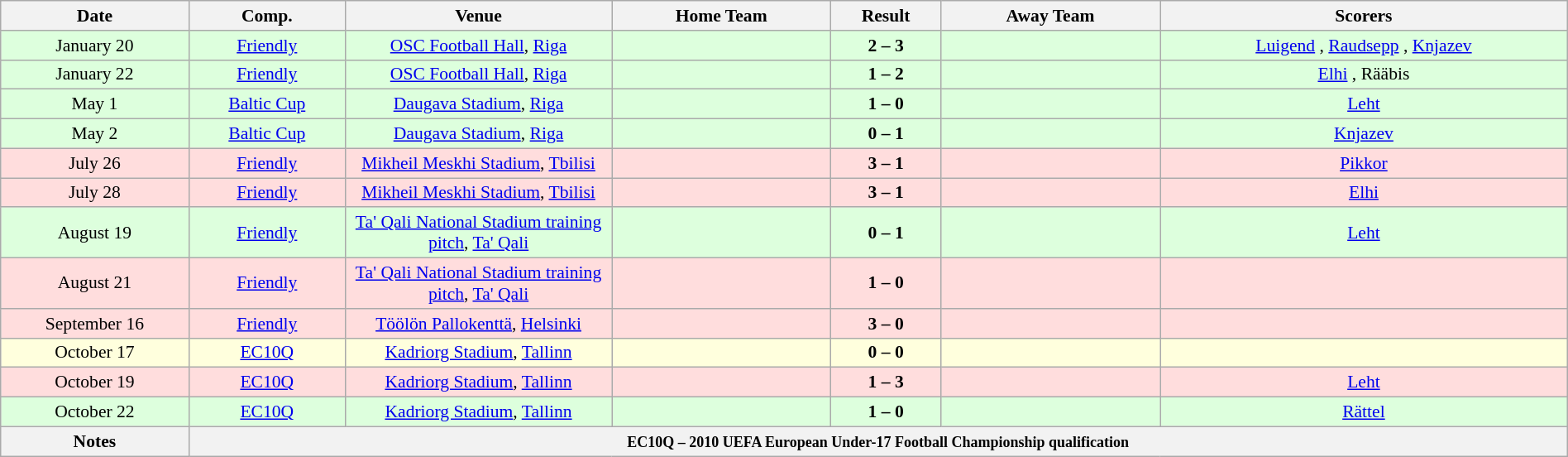<table class="wikitable collapsible collapsed" width=100% style="font-size: 90%">
<tr>
<th width=12%>Date</th>
<th width=10%>Comp.</th>
<th width=17%>Venue</th>
<th width=14%>Home Team</th>
<th width=7%>Result</th>
<th width=14%>Away Team</th>
<th width=26%>Scorers</th>
</tr>
<tr bgcolor="#ddffdd" align="center">
<td>January 20</td>
<td><a href='#'>Friendly</a></td>
<td><a href='#'>OSC Football Hall</a>, <a href='#'>Riga</a></td>
<td align="left"></td>
<td><strong>2 – 3</strong></td>
<td align="left"></td>
<td><a href='#'>Luigend</a> , <a href='#'>Raudsepp</a> , <a href='#'>Knjazev</a> </td>
</tr>
<tr bgcolor="#ddffdd" align="center">
<td>January 22</td>
<td><a href='#'>Friendly</a></td>
<td><a href='#'>OSC Football Hall</a>, <a href='#'>Riga</a></td>
<td align="left"></td>
<td><strong>1 – 2</strong></td>
<td align="left"></td>
<td><a href='#'>Elhi</a> , Rääbis </td>
</tr>
<tr bgcolor="#ddffdd" align="center">
<td>May 1</td>
<td><a href='#'>Baltic Cup</a></td>
<td><a href='#'>Daugava Stadium</a>, <a href='#'>Riga</a></td>
<td align="left"></td>
<td><strong>1 – 0</strong></td>
<td align="left"></td>
<td><a href='#'>Leht</a> </td>
</tr>
<tr bgcolor="#ddffdd" align="center">
<td>May 2</td>
<td><a href='#'>Baltic Cup</a></td>
<td><a href='#'>Daugava Stadium</a>, <a href='#'>Riga</a></td>
<td align="left"></td>
<td><strong>0 – 1</strong></td>
<td align="left"></td>
<td><a href='#'>Knjazev</a> </td>
</tr>
<tr bgcolor="#ffdddd" align="center">
<td>July 26</td>
<td><a href='#'>Friendly</a></td>
<td><a href='#'>Mikheil Meskhi Stadium</a>, <a href='#'>Tbilisi</a></td>
<td align="left"></td>
<td><strong>3 – 1</strong></td>
<td align="left"></td>
<td><a href='#'>Pikkor</a>  </td>
</tr>
<tr bgcolor="#ffdddd" align="center">
<td>July 28</td>
<td><a href='#'>Friendly</a></td>
<td><a href='#'>Mikheil Meskhi Stadium</a>, <a href='#'>Tbilisi</a></td>
<td align="left"></td>
<td><strong>3 – 1</strong></td>
<td align="left"></td>
<td><a href='#'>Elhi</a> </td>
</tr>
<tr bgcolor="#ddffdd" align="center">
<td>August 19</td>
<td><a href='#'>Friendly</a></td>
<td><a href='#'>Ta' Qali National Stadium training pitch</a>, <a href='#'>Ta' Qali</a></td>
<td align="left"></td>
<td><strong>0 – 1</strong></td>
<td align="left"></td>
<td><a href='#'>Leht</a> </td>
</tr>
<tr bgcolor="#ffdddd" align="center">
<td>August 21</td>
<td><a href='#'>Friendly</a></td>
<td><a href='#'>Ta' Qali National Stadium training pitch</a>, <a href='#'>Ta' Qali</a></td>
<td align="left"></td>
<td><strong>1 – 0</strong></td>
<td align="left"></td>
<td></td>
</tr>
<tr bgcolor="#ffdddd" align="center">
<td>September 16</td>
<td><a href='#'>Friendly</a></td>
<td><a href='#'>Töölön Pallokenttä</a>, <a href='#'>Helsinki</a></td>
<td align="left"></td>
<td><strong>3 – 0</strong></td>
<td align="left"></td>
<td></td>
</tr>
<tr bgcolor="#ffffdd" align="center">
<td>October 17</td>
<td><a href='#'>EC10Q</a></td>
<td><a href='#'>Kadriorg Stadium</a>, <a href='#'>Tallinn</a></td>
<td align="left"></td>
<td><strong>0 – 0</strong></td>
<td align="left"></td>
<td></td>
</tr>
<tr bgcolor="#ffdddd" align="center">
<td>October 19</td>
<td><a href='#'>EC10Q</a></td>
<td><a href='#'>Kadriorg Stadium</a>, <a href='#'>Tallinn</a></td>
<td align="left"></td>
<td><strong>1 – 3</strong></td>
<td align="left"></td>
<td><a href='#'>Leht</a> </td>
</tr>
<tr bgcolor="#ddffdd" align="center">
<td>October 22</td>
<td><a href='#'>EC10Q</a></td>
<td><a href='#'>Kadriorg Stadium</a>, <a href='#'>Tallinn</a></td>
<td align="left"></td>
<td><strong>1 – 0</strong></td>
<td align="left"></td>
<td><a href='#'>Rättel</a> </td>
</tr>
<tr>
<th>Notes</th>
<th colspan="7"><small>EC10Q – 2010 UEFA European Under-17 Football Championship qualification</small></th>
</tr>
</table>
